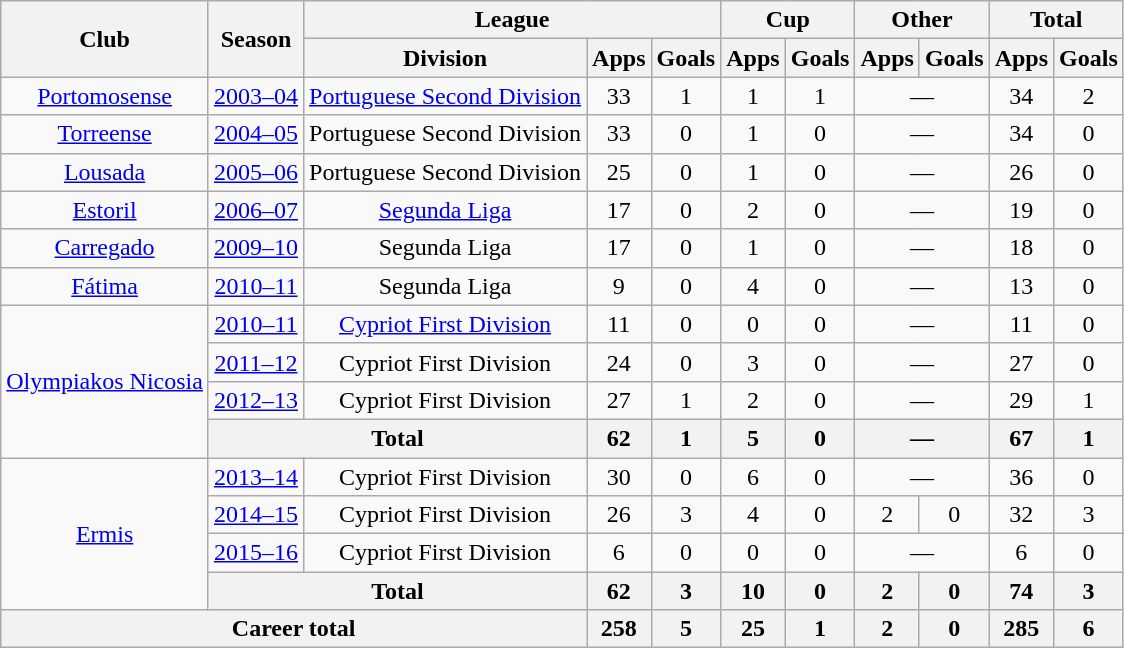<table class="wikitable" style="text-align: center;">
<tr>
<th rowspan="2">Club</th>
<th rowspan="2">Season</th>
<th colspan="3">League</th>
<th colspan="2">Cup</th>
<th colspan="2">Other</th>
<th colspan="2">Total</th>
</tr>
<tr>
<th>Division</th>
<th>Apps</th>
<th>Goals</th>
<th>Apps</th>
<th>Goals</th>
<th>Apps</th>
<th>Goals</th>
<th>Apps</th>
<th>Goals</th>
</tr>
<tr>
<td rowspan="1"><a href='#'>Portomosense</a></td>
<td><a href='#'>2003–04</a></td>
<td><a href='#'>Portuguese Second Division</a></td>
<td>33</td>
<td>1</td>
<td>1</td>
<td>1</td>
<td colspan="2">—</td>
<td>34</td>
<td>2</td>
</tr>
<tr>
<td rowspan="1"><a href='#'>Torreense</a></td>
<td><a href='#'>2004–05</a></td>
<td>Portuguese Second Division</td>
<td>33</td>
<td>0</td>
<td>1</td>
<td>0</td>
<td colspan="2">—</td>
<td>34</td>
<td>0</td>
</tr>
<tr>
<td rowspan="1"><a href='#'>Lousada</a></td>
<td><a href='#'>2005–06</a></td>
<td>Portuguese Second Division</td>
<td>25</td>
<td>0</td>
<td>1</td>
<td>0</td>
<td colspan="2">—</td>
<td>26</td>
<td>0</td>
</tr>
<tr>
<td rowspan="1"><a href='#'>Estoril</a></td>
<td><a href='#'>2006–07</a></td>
<td><a href='#'>Segunda Liga</a></td>
<td>17</td>
<td>0</td>
<td>2</td>
<td>0</td>
<td colspan="2">—</td>
<td>19</td>
<td>0</td>
</tr>
<tr>
<td rowspan="1"><a href='#'>Carregado</a></td>
<td><a href='#'>2009–10</a></td>
<td>Segunda Liga</td>
<td>17</td>
<td>0</td>
<td>1</td>
<td>0</td>
<td colspan="2">—</td>
<td>18</td>
<td>0</td>
</tr>
<tr>
<td rowspan="1"><a href='#'>Fátima</a></td>
<td><a href='#'>2010–11</a></td>
<td>Segunda Liga</td>
<td>9</td>
<td>0</td>
<td>4</td>
<td>0</td>
<td colspan="2">—</td>
<td>13</td>
<td>0</td>
</tr>
<tr>
<td rowspan="4"><a href='#'>Olympiakos Nicosia</a></td>
<td><a href='#'>2010–11</a></td>
<td><a href='#'>Cypriot First Division</a></td>
<td>11</td>
<td>0</td>
<td>0</td>
<td>0</td>
<td colspan="2">—</td>
<td>11</td>
<td>0</td>
</tr>
<tr>
<td><a href='#'>2011–12</a></td>
<td>Cypriot First Division</td>
<td>24</td>
<td>0</td>
<td>3</td>
<td>0</td>
<td colspan="2">—</td>
<td>27</td>
<td>0</td>
</tr>
<tr>
<td><a href='#'>2012–13</a></td>
<td>Cypriot First Division</td>
<td>27</td>
<td>1</td>
<td>2</td>
<td>0</td>
<td colspan="2">—</td>
<td>29</td>
<td>1</td>
</tr>
<tr>
<th colspan="2">Total</th>
<th>62</th>
<th>1</th>
<th>5</th>
<th>0</th>
<th colspan="2">—</th>
<th>67</th>
<th>1</th>
</tr>
<tr>
<td rowspan="4"><a href='#'>Ermis</a></td>
<td><a href='#'>2013–14</a></td>
<td>Cypriot First Division</td>
<td>30</td>
<td>0</td>
<td>6</td>
<td>0</td>
<td colspan="2">—</td>
<td>36</td>
<td>0</td>
</tr>
<tr>
<td><a href='#'>2014–15</a></td>
<td>Cypriot First Division</td>
<td>26</td>
<td>3</td>
<td>4</td>
<td>0</td>
<td>2</td>
<td>0</td>
<td>32</td>
<td>3</td>
</tr>
<tr>
<td><a href='#'>2015–16</a></td>
<td>Cypriot First Division</td>
<td>6</td>
<td>0</td>
<td>0</td>
<td>0</td>
<td colspan="2">—</td>
<td>6</td>
<td>0</td>
</tr>
<tr>
<th colspan="2">Total</th>
<th>62</th>
<th>3</th>
<th>10</th>
<th>0</th>
<th>2</th>
<th>0</th>
<th>74</th>
<th>3</th>
</tr>
<tr>
<th colspan="3">Career total</th>
<th>258</th>
<th>5</th>
<th>25</th>
<th>1</th>
<th>2</th>
<th>0</th>
<th>285</th>
<th>6</th>
</tr>
</table>
